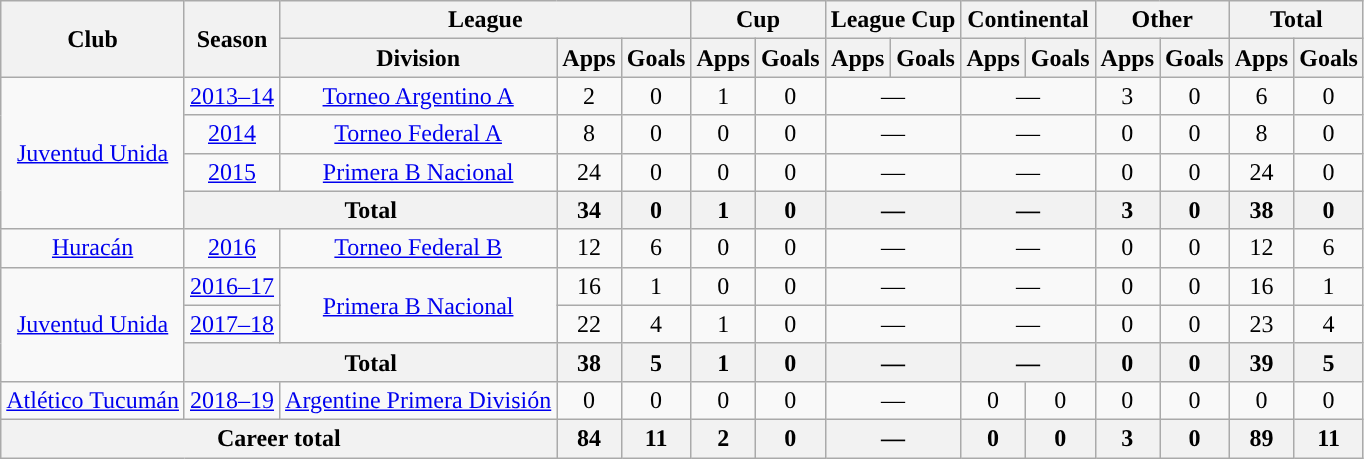<table class="wikitable" style="text-align:center">
<tr>
<th rowspan="2">Club</th>
<th rowspan="2">Season</th>
<th colspan="3">League</th>
<th colspan="2">Cup</th>
<th colspan="2">League Cup</th>
<th colspan="2">Continental</th>
<th colspan="2">Other</th>
<th colspan="2">Total</th>
</tr>
<tr>
<th>Division</th>
<th>Apps</th>
<th>Goals</th>
<th>Apps</th>
<th>Goals</th>
<th>Apps</th>
<th>Goals</th>
<th>Apps</th>
<th>Goals</th>
<th>Apps</th>
<th>Goals</th>
<th>Apps</th>
<th>Goals</th>
</tr>
<tr>
<td rowspan="4"><a href='#'>Juventud Unida</a></td>
<td><a href='#'>2013–14</a></td>
<td rowspan="1"><a href='#'>Torneo Argentino A</a></td>
<td>2</td>
<td>0</td>
<td>1</td>
<td>0</td>
<td colspan="2">—</td>
<td colspan="2">—</td>
<td>3</td>
<td>0</td>
<td>6</td>
<td>0</td>
</tr>
<tr>
<td><a href='#'>2014</a></td>
<td rowspan="1"><a href='#'>Torneo Federal A</a></td>
<td>8</td>
<td>0</td>
<td>0</td>
<td>0</td>
<td colspan="2">—</td>
<td colspan="2">—</td>
<td>0</td>
<td>0</td>
<td>8</td>
<td>0</td>
</tr>
<tr>
<td><a href='#'>2015</a></td>
<td rowspan="1"><a href='#'>Primera B Nacional</a></td>
<td>24</td>
<td>0</td>
<td>0</td>
<td>0</td>
<td colspan="2">—</td>
<td colspan="2">—</td>
<td>0</td>
<td>0</td>
<td>24</td>
<td>0</td>
</tr>
<tr>
<th colspan="2">Total</th>
<th>34</th>
<th>0</th>
<th>1</th>
<th>0</th>
<th colspan="2">—</th>
<th colspan="2">—</th>
<th>3</th>
<th>0</th>
<th>38</th>
<th>0</th>
</tr>
<tr>
<td rowspan="1"><a href='#'>Huracán</a></td>
<td><a href='#'>2016</a></td>
<td rowspan="1"><a href='#'>Torneo Federal B</a></td>
<td>12</td>
<td>6</td>
<td>0</td>
<td>0</td>
<td colspan="2">—</td>
<td colspan="2">—</td>
<td>0</td>
<td>0</td>
<td>12</td>
<td>6</td>
</tr>
<tr>
<td rowspan="3"><a href='#'>Juventud Unida</a></td>
<td><a href='#'>2016–17</a></td>
<td rowspan="2"><a href='#'>Primera B Nacional</a></td>
<td>16</td>
<td>1</td>
<td>0</td>
<td>0</td>
<td colspan="2">—</td>
<td colspan="2">—</td>
<td>0</td>
<td>0</td>
<td>16</td>
<td>1</td>
</tr>
<tr>
<td><a href='#'>2017–18</a></td>
<td>22</td>
<td>4</td>
<td>1</td>
<td>0</td>
<td colspan="2">—</td>
<td colspan="2">—</td>
<td>0</td>
<td>0</td>
<td>23</td>
<td>4</td>
</tr>
<tr>
<th colspan="2">Total</th>
<th>38</th>
<th>5</th>
<th>1</th>
<th>0</th>
<th colspan="2">—</th>
<th colspan="2">—</th>
<th>0</th>
<th>0</th>
<th>39</th>
<th>5</th>
</tr>
<tr>
<td rowspan="1"><a href='#'>Atlético Tucumán</a></td>
<td><a href='#'>2018–19</a></td>
<td rowspan="1"><a href='#'>Argentine Primera División</a></td>
<td>0</td>
<td>0</td>
<td>0</td>
<td>0</td>
<td colspan="2">—</td>
<td>0</td>
<td>0</td>
<td>0</td>
<td>0</td>
<td>0</td>
<td>0</td>
</tr>
<tr>
<th colspan="3">Career total</th>
<th>84</th>
<th>11</th>
<th>2</th>
<th>0</th>
<th colspan="2">—</th>
<th>0</th>
<th>0</th>
<th>3</th>
<th>0</th>
<th>89</th>
<th>11</th>
</tr>
</table>
